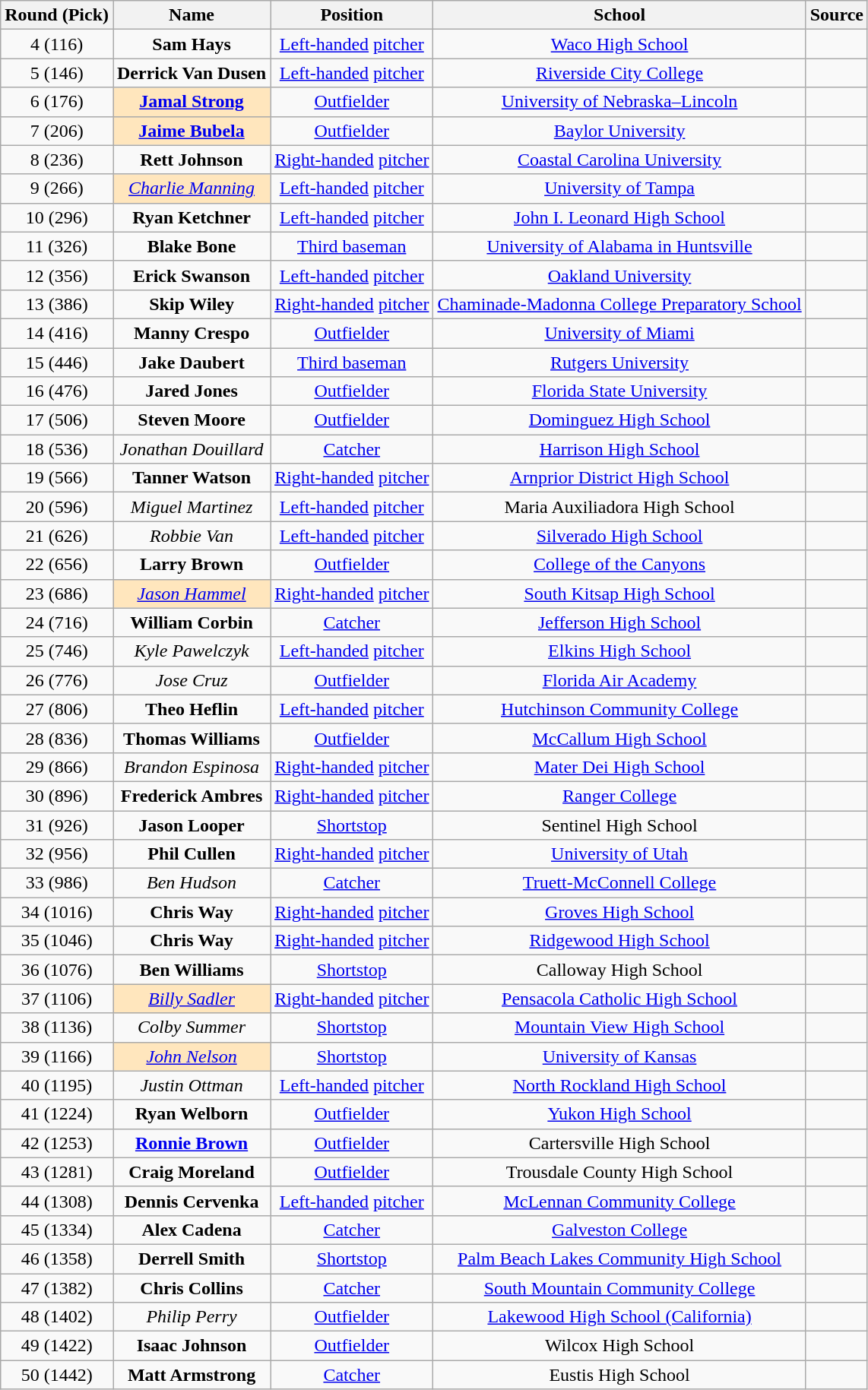<table class="wikitable" style="text-align:center;">
<tr>
<th>Round (Pick)</th>
<th>Name</th>
<th>Position</th>
<th>School</th>
<th>Source</th>
</tr>
<tr>
<td>4 (116)</td>
<td><strong>Sam Hays</strong></td>
<td><a href='#'>Left-handed</a> <a href='#'>pitcher</a></td>
<td><a href='#'>Waco High School</a></td>
<td></td>
</tr>
<tr>
<td>5 (146)</td>
<td><strong>Derrick Van Dusen</strong></td>
<td><a href='#'>Left-handed</a> <a href='#'>pitcher</a></td>
<td><a href='#'>Riverside City College</a></td>
<td></td>
</tr>
<tr>
<td>6 (176)</td>
<td style="background-color: #FFE6BD"><strong><a href='#'>Jamal Strong</a></strong></td>
<td><a href='#'>Outfielder</a></td>
<td><a href='#'>University of Nebraska–Lincoln</a></td>
<td></td>
</tr>
<tr>
<td>7 (206)</td>
<td style="background-color: #FFE6BD"><strong><a href='#'>Jaime Bubela</a></strong></td>
<td><a href='#'>Outfielder</a></td>
<td><a href='#'>Baylor University</a></td>
<td></td>
</tr>
<tr>
<td>8 (236)</td>
<td><strong>Rett Johnson</strong></td>
<td><a href='#'>Right-handed</a> <a href='#'>pitcher</a></td>
<td><a href='#'>Coastal Carolina University</a></td>
<td></td>
</tr>
<tr>
<td>9 (266)</td>
<td style="background-color: #FFE6BD"><em><a href='#'>Charlie Manning</a></em></td>
<td><a href='#'>Left-handed</a> <a href='#'>pitcher</a></td>
<td><a href='#'>University of Tampa</a></td>
<td></td>
</tr>
<tr>
<td>10 (296)</td>
<td><strong>Ryan Ketchner</strong></td>
<td><a href='#'>Left-handed</a> <a href='#'>pitcher</a></td>
<td><a href='#'>John I. Leonard High School</a></td>
<td></td>
</tr>
<tr>
<td>11 (326)</td>
<td><strong>Blake Bone</strong></td>
<td><a href='#'>Third baseman</a></td>
<td><a href='#'>University of Alabama in Huntsville</a></td>
<td></td>
</tr>
<tr>
<td>12 (356)</td>
<td><strong>Erick Swanson</strong></td>
<td><a href='#'>Left-handed</a> <a href='#'>pitcher</a></td>
<td><a href='#'>Oakland University</a></td>
<td></td>
</tr>
<tr>
<td>13 (386)</td>
<td><strong>Skip Wiley</strong></td>
<td><a href='#'>Right-handed</a> <a href='#'>pitcher</a></td>
<td><a href='#'>Chaminade-Madonna College Preparatory School</a></td>
<td></td>
</tr>
<tr>
<td>14 (416)</td>
<td><strong>Manny Crespo</strong></td>
<td><a href='#'>Outfielder</a></td>
<td><a href='#'>University of Miami</a></td>
<td></td>
</tr>
<tr>
<td>15 (446)</td>
<td><strong>Jake Daubert</strong></td>
<td><a href='#'>Third baseman</a></td>
<td><a href='#'>Rutgers University</a></td>
<td></td>
</tr>
<tr>
<td>16 (476)</td>
<td><strong>Jared Jones</strong></td>
<td><a href='#'>Outfielder</a></td>
<td><a href='#'>Florida State University</a></td>
<td></td>
</tr>
<tr>
<td>17 (506)</td>
<td><strong>Steven Moore</strong></td>
<td><a href='#'>Outfielder</a></td>
<td><a href='#'>Dominguez High School</a></td>
<td></td>
</tr>
<tr>
<td>18 (536)</td>
<td><em>Jonathan Douillard</em></td>
<td><a href='#'>Catcher</a></td>
<td><a href='#'>Harrison High School</a></td>
<td></td>
</tr>
<tr>
<td>19 (566)</td>
<td><strong>Tanner Watson</strong></td>
<td><a href='#'>Right-handed</a> <a href='#'>pitcher</a></td>
<td><a href='#'>Arnprior District High School</a></td>
<td></td>
</tr>
<tr>
<td>20 (596)</td>
<td><em>Miguel Martinez</em></td>
<td><a href='#'>Left-handed</a> <a href='#'>pitcher</a></td>
<td>Maria Auxiliadora High School</td>
<td></td>
</tr>
<tr>
<td>21 (626)</td>
<td><em>Robbie Van</em></td>
<td><a href='#'>Left-handed</a> <a href='#'>pitcher</a></td>
<td><a href='#'>Silverado High School</a></td>
<td></td>
</tr>
<tr>
<td>22 (656)</td>
<td><strong>Larry Brown</strong></td>
<td><a href='#'>Outfielder</a></td>
<td><a href='#'>College of the Canyons</a></td>
<td></td>
</tr>
<tr>
<td>23 (686)</td>
<td style="background-color: #FFE6BD"><em><a href='#'>Jason Hammel</a></em></td>
<td><a href='#'>Right-handed</a> <a href='#'>pitcher</a></td>
<td><a href='#'>South Kitsap High School</a></td>
<td></td>
</tr>
<tr>
<td>24 (716)</td>
<td><strong>William Corbin</strong></td>
<td><a href='#'>Catcher</a></td>
<td><a href='#'>Jefferson High School</a></td>
<td></td>
</tr>
<tr>
<td>25 (746)</td>
<td><em>Kyle Pawelczyk</em></td>
<td><a href='#'>Left-handed</a> <a href='#'>pitcher</a></td>
<td><a href='#'>Elkins High School</a></td>
<td></td>
</tr>
<tr>
<td>26 (776)</td>
<td><em>Jose Cruz</em></td>
<td><a href='#'>Outfielder</a></td>
<td><a href='#'>Florida Air Academy</a></td>
<td></td>
</tr>
<tr>
<td>27 (806)</td>
<td><strong>Theo Heflin</strong></td>
<td><a href='#'>Left-handed</a> <a href='#'>pitcher</a></td>
<td><a href='#'>Hutchinson Community College</a></td>
<td></td>
</tr>
<tr>
<td>28 (836)</td>
<td><strong>Thomas Williams</strong></td>
<td><a href='#'>Outfielder</a></td>
<td><a href='#'>McCallum High School</a></td>
<td></td>
</tr>
<tr>
<td>29 (866)</td>
<td><em>Brandon Espinosa</em></td>
<td><a href='#'>Right-handed</a> <a href='#'>pitcher</a></td>
<td><a href='#'>Mater Dei High School</a></td>
<td></td>
</tr>
<tr>
<td>30 (896)</td>
<td><strong>Frederick Ambres</strong></td>
<td><a href='#'>Right-handed</a> <a href='#'>pitcher</a></td>
<td><a href='#'>Ranger College</a></td>
<td></td>
</tr>
<tr>
<td>31 (926)</td>
<td><strong>Jason Looper</strong></td>
<td><a href='#'>Shortstop</a></td>
<td>Sentinel High School</td>
<td></td>
</tr>
<tr>
<td>32 (956)</td>
<td><strong>Phil Cullen</strong></td>
<td><a href='#'>Right-handed</a> <a href='#'>pitcher</a></td>
<td><a href='#'>University of Utah</a></td>
<td></td>
</tr>
<tr>
<td>33 (986)</td>
<td><em>Ben Hudson</em></td>
<td><a href='#'>Catcher</a></td>
<td><a href='#'>Truett-McConnell College</a></td>
<td></td>
</tr>
<tr>
<td>34 (1016)</td>
<td><strong>Chris Way</strong></td>
<td><a href='#'>Right-handed</a> <a href='#'>pitcher</a></td>
<td><a href='#'>Groves High School</a></td>
<td></td>
</tr>
<tr>
<td>35 (1046)</td>
<td><strong>Chris Way</strong></td>
<td><a href='#'>Right-handed</a> <a href='#'>pitcher</a></td>
<td><a href='#'>Ridgewood High School</a></td>
<td></td>
</tr>
<tr>
<td>36 (1076)</td>
<td><strong>Ben Williams</strong></td>
<td><a href='#'>Shortstop</a></td>
<td>Calloway High School</td>
<td></td>
</tr>
<tr>
<td>37 (1106)</td>
<td style="background-color: #FFE6BD"><em><a href='#'>Billy Sadler</a></em></td>
<td><a href='#'>Right-handed</a> <a href='#'>pitcher</a></td>
<td><a href='#'>Pensacola Catholic High School</a></td>
<td></td>
</tr>
<tr>
<td>38 (1136)</td>
<td><em>Colby Summer</em></td>
<td><a href='#'>Shortstop</a></td>
<td><a href='#'>Mountain View High School</a></td>
<td></td>
</tr>
<tr>
<td>39 (1166)</td>
<td style="background-color: #FFE6BD"><em><a href='#'>John Nelson</a></em></td>
<td><a href='#'>Shortstop</a></td>
<td><a href='#'>University of Kansas</a></td>
<td></td>
</tr>
<tr>
<td>40 (1195)</td>
<td><em>Justin Ottman</em></td>
<td><a href='#'>Left-handed</a> <a href='#'>pitcher</a></td>
<td><a href='#'>North Rockland High School</a></td>
<td></td>
</tr>
<tr>
<td>41 (1224)</td>
<td><strong>Ryan Welborn</strong></td>
<td><a href='#'>Outfielder</a></td>
<td><a href='#'>Yukon High School</a></td>
<td></td>
</tr>
<tr>
<td>42 (1253)</td>
<td><strong><a href='#'>Ronnie Brown</a></strong></td>
<td><a href='#'>Outfielder</a></td>
<td>Cartersville High School</td>
<td></td>
</tr>
<tr>
<td>43 (1281)</td>
<td><strong>Craig Moreland</strong></td>
<td><a href='#'>Outfielder</a></td>
<td>Trousdale County High School</td>
<td></td>
</tr>
<tr>
<td>44 (1308)</td>
<td><strong>Dennis Cervenka</strong></td>
<td><a href='#'>Left-handed</a> <a href='#'>pitcher</a></td>
<td><a href='#'>McLennan Community College</a></td>
<td></td>
</tr>
<tr>
<td>45 (1334)</td>
<td><strong>Alex Cadena</strong></td>
<td><a href='#'>Catcher</a></td>
<td><a href='#'>Galveston College</a></td>
<td></td>
</tr>
<tr>
<td>46 (1358)</td>
<td><strong>Derrell Smith</strong></td>
<td><a href='#'>Shortstop</a></td>
<td><a href='#'>Palm Beach Lakes Community High School</a></td>
<td></td>
</tr>
<tr>
<td>47 (1382)</td>
<td><strong>Chris Collins</strong></td>
<td><a href='#'>Catcher</a></td>
<td><a href='#'>South Mountain Community College</a></td>
<td></td>
</tr>
<tr>
<td>48 (1402)</td>
<td><em>Philip Perry</em></td>
<td><a href='#'>Outfielder</a></td>
<td><a href='#'>Lakewood High School (California)</a></td>
<td></td>
</tr>
<tr>
<td>49 (1422)</td>
<td><strong>Isaac Johnson</strong></td>
<td><a href='#'>Outfielder</a></td>
<td>Wilcox High School</td>
<td></td>
</tr>
<tr>
<td>50 (1442)</td>
<td><strong>Matt Armstrong</strong></td>
<td><a href='#'>Catcher</a></td>
<td>Eustis High School</td>
<td></td>
</tr>
</table>
